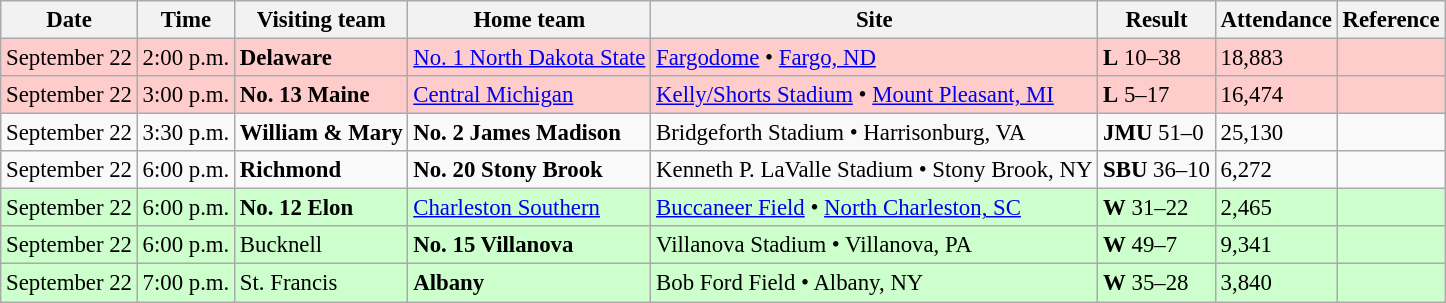<table class="wikitable" style="font-size:95%;">
<tr>
<th>Date</th>
<th>Time</th>
<th>Visiting team</th>
<th>Home team</th>
<th>Site</th>
<th>Result</th>
<th>Attendance</th>
<th class="unsortable">Reference</th>
</tr>
<tr bgcolor=#ffcccc>
<td>September 22</td>
<td>2:00 p.m.</td>
<td><strong>Delaware</strong></td>
<td><a href='#'>No. 1 North Dakota State</a></td>
<td><a href='#'>Fargodome</a> • <a href='#'>Fargo, ND</a></td>
<td><strong>L</strong> 10–38</td>
<td>18,883</td>
<td></td>
</tr>
<tr bgcolor=#ffcccc>
<td>September 22</td>
<td>3:00 p.m.</td>
<td><strong>No. 13 Maine</strong></td>
<td><a href='#'>Central Michigan</a></td>
<td><a href='#'>Kelly/Shorts Stadium</a> • <a href='#'>Mount Pleasant, MI</a></td>
<td><strong>L</strong> 5–17</td>
<td>16,474</td>
<td></td>
</tr>
<tr bgcolor=>
<td>September 22</td>
<td>3:30 p.m.</td>
<td><strong>William & Mary</strong></td>
<td><strong>No. 2 James Madison</strong></td>
<td>Bridgeforth Stadium • Harrisonburg, VA</td>
<td><strong>JMU</strong> 51–0</td>
<td>25,130</td>
<td></td>
</tr>
<tr bgcolor=>
<td>September 22</td>
<td>6:00 p.m.</td>
<td><strong>Richmond</strong></td>
<td><strong>No. 20 Stony Brook</strong></td>
<td>Kenneth P. LaValle Stadium • Stony Brook, NY</td>
<td><strong>SBU</strong> 36–10</td>
<td>6,272</td>
<td></td>
</tr>
<tr bgcolor=#ccffcc>
<td>September 22</td>
<td>6:00 p.m.</td>
<td><strong>No. 12 Elon</strong></td>
<td><a href='#'>Charleston Southern</a></td>
<td><a href='#'>Buccaneer Field</a> • <a href='#'>North Charleston, SC</a></td>
<td><strong>W</strong> 31–22</td>
<td>2,465</td>
<td></td>
</tr>
<tr bgcolor=#ccffcc>
<td>September 22</td>
<td>6:00 p.m.</td>
<td>Bucknell</td>
<td><strong>No. 15 Villanova</strong></td>
<td>Villanova Stadium • Villanova, PA</td>
<td><strong>W</strong> 49–7</td>
<td>9,341</td>
<td></td>
</tr>
<tr bgcolor=#ccffcc>
<td>September 22</td>
<td>7:00 p.m.</td>
<td>St. Francis</td>
<td><strong>Albany</strong></td>
<td>Bob Ford Field • Albany, NY</td>
<td><strong>W</strong> 35–28</td>
<td>3,840</td>
<td></td>
</tr>
</table>
